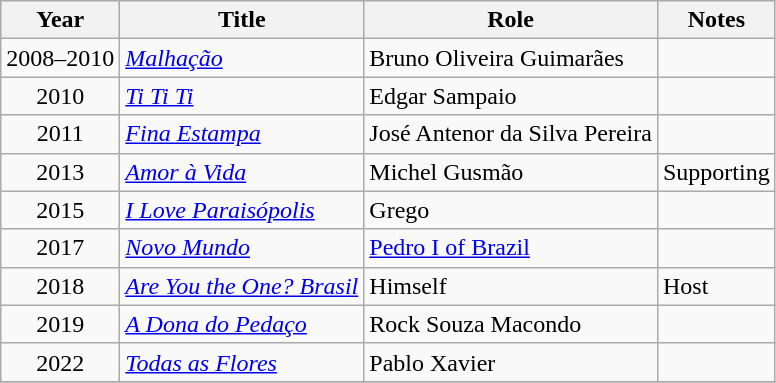<table class="wikitable sortable">
<tr>
<th>Year</th>
<th>Title</th>
<th>Role</th>
<th class="unsortable">Notes</th>
</tr>
<tr>
<td style="text-align:center;">2008–2010</td>
<td><em><a href='#'>Malhação</a></em></td>
<td>Bruno Oliveira Guimarães</td>
<td></td>
</tr>
<tr>
<td style="text-align:center;">2010</td>
<td><em><a href='#'>Ti Ti Ti</a></em></td>
<td>Edgar Sampaio</td>
<td></td>
</tr>
<tr>
<td style="text-align:center;">2011</td>
<td><em><a href='#'>Fina Estampa</a></em></td>
<td>José Antenor da Silva Pereira</td>
<td></td>
</tr>
<tr>
<td style="text-align:center;">2013</td>
<td><em><a href='#'>Amor à Vida</a></em></td>
<td>Michel Gusmão</td>
<td>Supporting</td>
</tr>
<tr>
<td style="text-align:center;">2015</td>
<td><em><a href='#'>I Love Paraisópolis</a></em></td>
<td>Grego</td>
<td></td>
</tr>
<tr>
<td style="text-align:center;">2017</td>
<td><a href='#'><em>Novo</em> <em>Mundo</em></a></td>
<td><a href='#'>Pedro I of Brazil</a></td>
<td></td>
</tr>
<tr>
<td style="text-align:center;">2018</td>
<td><em><a href='#'>Are You the One? Brasil</a></em></td>
<td>Himself</td>
<td>Host</td>
</tr>
<tr>
<td style="text-align:center;">2019</td>
<td><em><a href='#'>A Dona do Pedaço</a></em></td>
<td>Rock Souza Macondo</td>
</tr>
<tr>
<td style="text-align:center;">2022</td>
<td><em><a href='#'>Todas as Flores</a></em></td>
<td>Pablo Xavier</td>
<td></td>
</tr>
<tr>
</tr>
</table>
